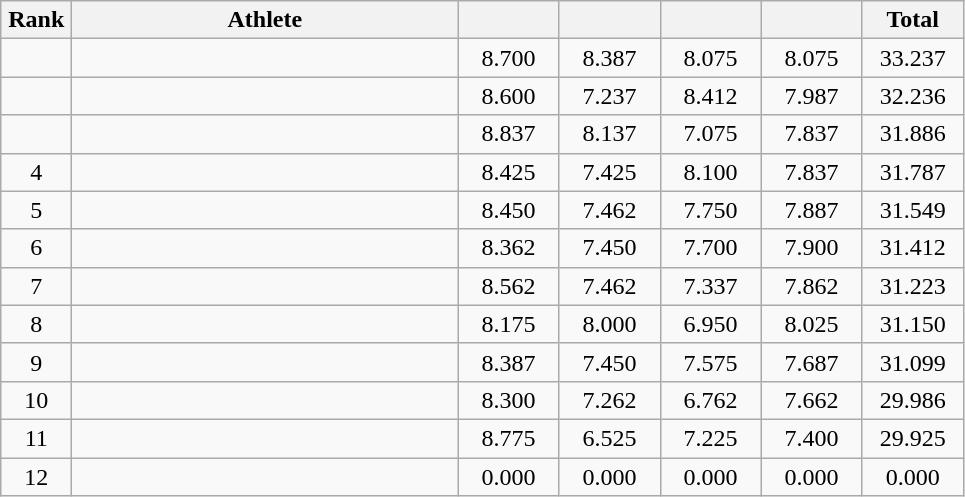<table class=wikitable style="text-align:center">
<tr>
<th width=40>Rank</th>
<th width=250>Athlete</th>
<th width=60></th>
<th width=60></th>
<th width=60></th>
<th width=60></th>
<th width=60>Total</th>
</tr>
<tr>
<td></td>
<td align="left"></td>
<td>8.700</td>
<td>8.387</td>
<td>8.075</td>
<td>8.075</td>
<td>33.237</td>
</tr>
<tr>
<td></td>
<td align="left"></td>
<td>8.600</td>
<td>7.237</td>
<td>8.412</td>
<td>7.987</td>
<td>32.236</td>
</tr>
<tr>
<td></td>
<td align="left"></td>
<td>8.837</td>
<td>8.137</td>
<td>7.075</td>
<td>7.837</td>
<td>31.886</td>
</tr>
<tr>
<td>4</td>
<td align="left"></td>
<td>8.425</td>
<td>7.425</td>
<td>8.100</td>
<td>7.837</td>
<td>31.787</td>
</tr>
<tr>
<td>5</td>
<td align="left"></td>
<td>8.450</td>
<td>7.462</td>
<td>7.750</td>
<td>7.887</td>
<td>31.549</td>
</tr>
<tr>
<td>6</td>
<td align="left"></td>
<td>8.362</td>
<td>7.450</td>
<td>7.700</td>
<td>7.900</td>
<td>31.412</td>
</tr>
<tr>
<td>7</td>
<td align="left"></td>
<td>8.562</td>
<td>7.462</td>
<td>7.337</td>
<td>7.862</td>
<td>31.223</td>
</tr>
<tr>
<td>8</td>
<td align="left"></td>
<td>8.175</td>
<td>8.000</td>
<td>6.950</td>
<td>8.025</td>
<td>31.150</td>
</tr>
<tr>
<td>9</td>
<td align="left"></td>
<td>8.387</td>
<td>7.450</td>
<td>7.575</td>
<td>7.687</td>
<td>31.099</td>
</tr>
<tr>
<td>10</td>
<td align="left"></td>
<td>8.300</td>
<td>7.262</td>
<td>6.762</td>
<td>7.662</td>
<td>29.986</td>
</tr>
<tr>
<td>11</td>
<td align="left"></td>
<td>8.775</td>
<td>6.525</td>
<td>7.225</td>
<td>7.400</td>
<td>29.925</td>
</tr>
<tr>
<td>12</td>
<td align="left"></td>
<td>0.000</td>
<td>0.000</td>
<td>0.000</td>
<td>0.000</td>
<td>0.000</td>
</tr>
</table>
